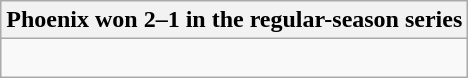<table class="wikitable collapsible collapsed">
<tr>
<th>Phoenix won 2–1 in the regular-season series</th>
</tr>
<tr>
<td><br>

</td>
</tr>
</table>
